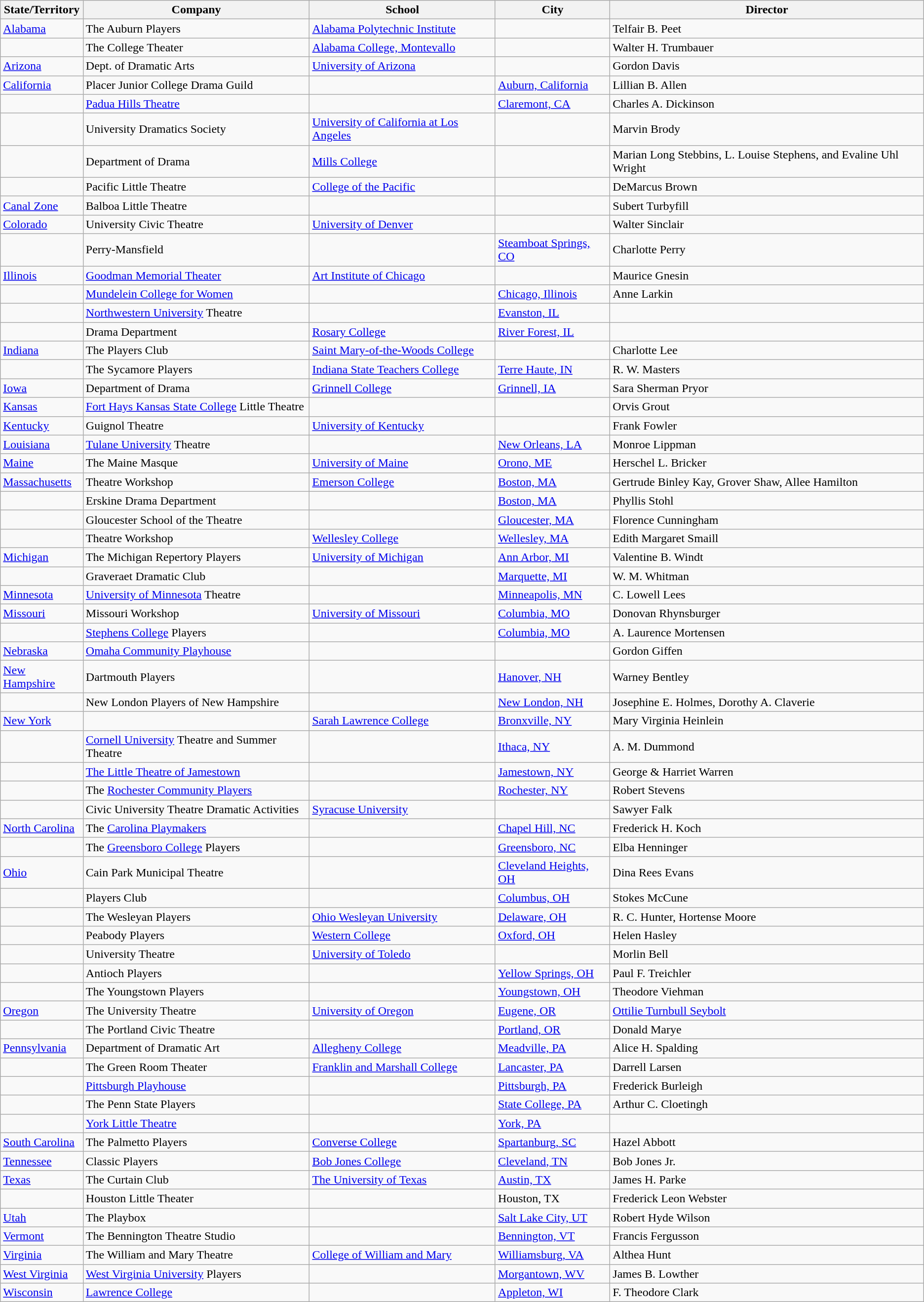<table class="wikitable" border="1">
<tr>
<th>State/Territory</th>
<th>Company</th>
<th>School</th>
<th>City</th>
<th>Director</th>
</tr>
<tr>
<td><a href='#'>Alabama</a></td>
<td>The Auburn Players</td>
<td><a href='#'>Alabama Polytechnic Institute</a></td>
<td></td>
<td>Telfair B. Peet</td>
</tr>
<tr>
<td></td>
<td>The College Theater</td>
<td><a href='#'>Alabama College, Montevallo</a></td>
<td></td>
<td>Walter H. Trumbauer</td>
</tr>
<tr>
<td><a href='#'>Arizona</a></td>
<td>Dept. of Dramatic Arts</td>
<td><a href='#'>University of Arizona</a></td>
<td></td>
<td>Gordon Davis</td>
</tr>
<tr>
<td><a href='#'>California</a></td>
<td>Placer Junior College Drama Guild</td>
<td></td>
<td><a href='#'>Auburn, California</a></td>
<td>Lillian B. Allen</td>
</tr>
<tr>
<td></td>
<td><a href='#'>Padua Hills Theatre</a></td>
<td></td>
<td><a href='#'>Claremont, CA</a></td>
<td>Charles A. Dickinson</td>
</tr>
<tr>
<td></td>
<td>University Dramatics Society</td>
<td><a href='#'>University of California at Los Angeles</a></td>
<td></td>
<td>Marvin Brody</td>
</tr>
<tr>
<td></td>
<td>Department of Drama</td>
<td><a href='#'>Mills College</a></td>
<td></td>
<td>Marian Long Stebbins, L. Louise Stephens, and Evaline Uhl Wright</td>
</tr>
<tr>
<td></td>
<td>Pacific Little Theatre</td>
<td><a href='#'>College of the Pacific</a></td>
<td></td>
<td>DeMarcus Brown</td>
</tr>
<tr>
<td><a href='#'>Canal Zone</a></td>
<td>Balboa Little Theatre</td>
<td></td>
<td></td>
<td>Subert Turbyfill</td>
</tr>
<tr>
<td><a href='#'>Colorado</a></td>
<td>University Civic Theatre</td>
<td><a href='#'>University of Denver</a></td>
<td></td>
<td>Walter Sinclair</td>
</tr>
<tr>
<td></td>
<td>Perry-Mansfield</td>
<td></td>
<td><a href='#'>Steamboat Springs, CO</a></td>
<td>Charlotte Perry</td>
</tr>
<tr>
<td><a href='#'>Illinois</a></td>
<td><a href='#'>Goodman Memorial Theater</a></td>
<td><a href='#'>Art Institute of Chicago</a></td>
<td></td>
<td>Maurice Gnesin</td>
</tr>
<tr>
<td></td>
<td><a href='#'>Mundelein College for Women</a></td>
<td></td>
<td><a href='#'>Chicago, Illinois</a></td>
<td>Anne Larkin</td>
</tr>
<tr>
<td></td>
<td><a href='#'>Northwestern University</a> Theatre</td>
<td></td>
<td><a href='#'>Evanston, IL</a></td>
<td></td>
</tr>
<tr>
<td></td>
<td>Drama Department</td>
<td><a href='#'>Rosary College</a></td>
<td><a href='#'>River Forest, IL</a></td>
<td></td>
</tr>
<tr>
<td><a href='#'>Indiana</a></td>
<td>The Players Club</td>
<td><a href='#'>Saint Mary-of-the-Woods College</a></td>
<td></td>
<td>Charlotte Lee</td>
</tr>
<tr>
<td></td>
<td>The Sycamore Players</td>
<td><a href='#'>Indiana State Teachers College</a></td>
<td><a href='#'>Terre Haute, IN</a></td>
<td>R. W. Masters</td>
</tr>
<tr>
<td><a href='#'>Iowa</a></td>
<td>Department of Drama</td>
<td><a href='#'>Grinnell College</a></td>
<td><a href='#'>Grinnell, IA</a></td>
<td>Sara Sherman Pryor</td>
</tr>
<tr>
<td><a href='#'>Kansas</a></td>
<td><a href='#'>Fort Hays Kansas State College</a> Little Theatre</td>
<td></td>
<td></td>
<td>Orvis Grout</td>
</tr>
<tr>
<td><a href='#'>Kentucky</a></td>
<td>Guignol Theatre</td>
<td><a href='#'>University of Kentucky</a></td>
<td></td>
<td>Frank Fowler</td>
</tr>
<tr>
<td><a href='#'>Louisiana</a></td>
<td><a href='#'>Tulane University</a> Theatre</td>
<td></td>
<td><a href='#'>New Orleans, LA</a></td>
<td>Monroe Lippman</td>
</tr>
<tr>
<td><a href='#'>Maine</a></td>
<td>The Maine Masque</td>
<td><a href='#'>University of Maine</a></td>
<td><a href='#'>Orono, ME</a></td>
<td>Herschel L. Bricker</td>
</tr>
<tr>
<td><a href='#'>Massachusetts</a></td>
<td>Theatre Workshop</td>
<td><a href='#'>Emerson College</a></td>
<td><a href='#'>Boston, MA</a></td>
<td>Gertrude Binley Kay,  Grover Shaw,  Allee Hamilton</td>
</tr>
<tr>
<td></td>
<td>Erskine Drama Department</td>
<td></td>
<td><a href='#'>Boston, MA</a></td>
<td>Phyllis Stohl</td>
</tr>
<tr>
<td></td>
<td>Gloucester School of the Theatre</td>
<td></td>
<td><a href='#'>Gloucester, MA</a></td>
<td>Florence Cunningham</td>
</tr>
<tr>
<td></td>
<td>Theatre Workshop</td>
<td><a href='#'>Wellesley College</a></td>
<td><a href='#'>Wellesley, MA</a></td>
<td>Edith Margaret Smaill</td>
</tr>
<tr>
<td><a href='#'>Michigan</a></td>
<td>The Michigan Repertory Players</td>
<td><a href='#'>University of Michigan</a></td>
<td><a href='#'>Ann Arbor, MI</a></td>
<td>Valentine B. Windt</td>
</tr>
<tr>
<td></td>
<td>Graveraet Dramatic Club</td>
<td></td>
<td><a href='#'>Marquette, MI</a></td>
<td>W. M. Whitman</td>
</tr>
<tr>
<td><a href='#'>Minnesota</a></td>
<td><a href='#'>University of Minnesota</a> Theatre</td>
<td></td>
<td><a href='#'>Minneapolis, MN</a></td>
<td>C. Lowell Lees</td>
</tr>
<tr>
<td><a href='#'>Missouri</a></td>
<td>Missouri Workshop</td>
<td><a href='#'>University of Missouri</a></td>
<td><a href='#'>Columbia, MO</a></td>
<td>Donovan Rhynsburger</td>
</tr>
<tr>
<td></td>
<td><a href='#'>Stephens College</a> Players</td>
<td></td>
<td><a href='#'>Columbia, MO</a></td>
<td>A. Laurence Mortensen</td>
</tr>
<tr>
<td><a href='#'>Nebraska</a></td>
<td><a href='#'>Omaha Community Playhouse</a></td>
<td></td>
<td></td>
<td>Gordon Giffen</td>
</tr>
<tr>
<td><a href='#'>New Hampshire</a></td>
<td>Dartmouth Players</td>
<td></td>
<td><a href='#'>Hanover, NH</a></td>
<td>Warney Bentley</td>
</tr>
<tr>
<td></td>
<td>New London Players of New Hampshire</td>
<td></td>
<td><a href='#'>New London, NH</a></td>
<td>Josephine E. Holmes, Dorothy A. Claverie</td>
</tr>
<tr>
<td><a href='#'>New York</a></td>
<td></td>
<td><a href='#'>Sarah Lawrence College</a></td>
<td><a href='#'>Bronxville, NY</a></td>
<td>Mary Virginia Heinlein</td>
</tr>
<tr>
<td></td>
<td><a href='#'>Cornell University</a> Theatre and Summer Theatre</td>
<td></td>
<td><a href='#'>Ithaca, NY</a></td>
<td>A. M. Dummond</td>
</tr>
<tr>
<td></td>
<td><a href='#'>The Little Theatre of Jamestown</a></td>
<td></td>
<td><a href='#'>Jamestown, NY</a></td>
<td>George & Harriet Warren</td>
</tr>
<tr>
<td></td>
<td>The <a href='#'>Rochester Community Players</a></td>
<td></td>
<td><a href='#'>Rochester, NY</a></td>
<td>Robert Stevens</td>
</tr>
<tr>
<td></td>
<td>Civic University Theatre Dramatic Activities</td>
<td><a href='#'>Syracuse University</a></td>
<td></td>
<td>Sawyer Falk</td>
</tr>
<tr>
<td><a href='#'>North Carolina</a></td>
<td>The <a href='#'>Carolina Playmakers</a></td>
<td></td>
<td><a href='#'>Chapel Hill, NC</a></td>
<td>Frederick H. Koch</td>
</tr>
<tr>
<td></td>
<td>The <a href='#'>Greensboro College</a> Players</td>
<td></td>
<td><a href='#'>Greensboro, NC</a></td>
<td>Elba Henninger</td>
</tr>
<tr>
<td><a href='#'>Ohio</a></td>
<td>Cain Park Municipal Theatre</td>
<td></td>
<td><a href='#'>Cleveland Heights, OH</a></td>
<td>Dina Rees Evans</td>
</tr>
<tr>
<td></td>
<td>Players Club</td>
<td></td>
<td><a href='#'>Columbus, OH</a></td>
<td>Stokes McCune</td>
</tr>
<tr>
<td></td>
<td>The Wesleyan Players</td>
<td><a href='#'>Ohio Wesleyan University</a></td>
<td><a href='#'>Delaware, OH</a></td>
<td>R. C. Hunter, Hortense Moore</td>
</tr>
<tr>
<td></td>
<td>Peabody Players</td>
<td><a href='#'>Western College</a></td>
<td><a href='#'>Oxford, OH</a></td>
<td>Helen Hasley</td>
</tr>
<tr>
<td></td>
<td>University Theatre</td>
<td><a href='#'>University of Toledo</a></td>
<td></td>
<td>Morlin Bell</td>
</tr>
<tr>
<td></td>
<td>Antioch Players</td>
<td></td>
<td><a href='#'>Yellow Springs, OH</a></td>
<td>Paul F. Treichler</td>
</tr>
<tr>
<td></td>
<td>The Youngstown Players</td>
<td></td>
<td><a href='#'>Youngstown, OH</a></td>
<td>Theodore Viehman</td>
</tr>
<tr>
<td><a href='#'>Oregon</a></td>
<td>The University Theatre</td>
<td><a href='#'>University of Oregon</a></td>
<td><a href='#'>Eugene, OR</a></td>
<td><a href='#'>Ottilie Turnbull Seybolt</a></td>
</tr>
<tr>
<td></td>
<td>The Portland Civic Theatre</td>
<td></td>
<td><a href='#'>Portland, OR</a></td>
<td>Donald Marye</td>
</tr>
<tr>
<td><a href='#'>Pennsylvania</a></td>
<td>Department of Dramatic Art</td>
<td><a href='#'>Allegheny College</a></td>
<td><a href='#'>Meadville, PA</a></td>
<td>Alice H. Spalding</td>
</tr>
<tr>
<td></td>
<td>The Green Room Theater</td>
<td><a href='#'>Franklin and Marshall College</a></td>
<td><a href='#'>Lancaster, PA</a></td>
<td>Darrell Larsen</td>
</tr>
<tr>
<td></td>
<td><a href='#'>Pittsburgh Playhouse</a></td>
<td></td>
<td><a href='#'>Pittsburgh, PA</a></td>
<td>Frederick Burleigh</td>
</tr>
<tr>
<td></td>
<td>The Penn State Players</td>
<td></td>
<td><a href='#'>State College, PA</a></td>
<td>Arthur C. Cloetingh</td>
</tr>
<tr>
<td></td>
<td><a href='#'>York Little Theatre</a></td>
<td></td>
<td><a href='#'>York, PA</a></td>
<td></td>
</tr>
<tr>
<td><a href='#'>South Carolina</a></td>
<td>The Palmetto Players</td>
<td><a href='#'>Converse College</a></td>
<td><a href='#'>Spartanburg, SC</a></td>
<td>Hazel Abbott</td>
</tr>
<tr>
<td><a href='#'>Tennessee</a></td>
<td>Classic Players</td>
<td><a href='#'>Bob Jones College</a></td>
<td><a href='#'>Cleveland, TN</a></td>
<td>Bob Jones Jr.</td>
</tr>
<tr>
<td><a href='#'>Texas</a></td>
<td>The Curtain Club</td>
<td><a href='#'>The University of Texas</a></td>
<td><a href='#'>Austin, TX</a></td>
<td>James H. Parke</td>
</tr>
<tr>
<td></td>
<td>Houston Little Theater</td>
<td></td>
<td>Houston, TX</td>
<td>Frederick Leon Webster</td>
</tr>
<tr>
<td><a href='#'>Utah</a></td>
<td>The Playbox</td>
<td></td>
<td><a href='#'>Salt Lake City, UT</a></td>
<td>Robert Hyde Wilson</td>
</tr>
<tr>
<td><a href='#'>Vermont</a></td>
<td>The Bennington Theatre Studio</td>
<td></td>
<td><a href='#'>Bennington, VT</a></td>
<td>Francis Fergusson</td>
</tr>
<tr>
<td><a href='#'>Virginia</a></td>
<td>The William and Mary Theatre</td>
<td><a href='#'>College of William and Mary</a></td>
<td><a href='#'>Williamsburg, VA</a></td>
<td>Althea Hunt</td>
</tr>
<tr>
<td><a href='#'>West Virginia</a></td>
<td><a href='#'>West Virginia University</a> Players</td>
<td></td>
<td><a href='#'>Morgantown, WV</a></td>
<td>James B. Lowther</td>
</tr>
<tr>
<td><a href='#'>Wisconsin</a></td>
<td><a href='#'>Lawrence College</a></td>
<td></td>
<td><a href='#'>Appleton, WI</a></td>
<td>F. Theodore Clark</td>
</tr>
</table>
